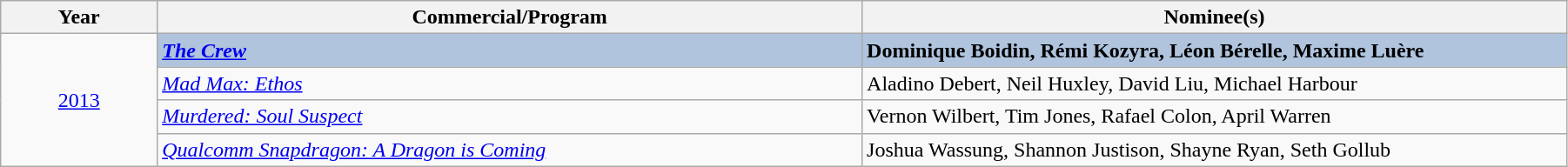<table class="wikitable" width="95%" cellpadding="5">
<tr>
<th width="10%">Year</th>
<th width="45%">Commercial/Program</th>
<th width="50%">Nominee(s)</th>
</tr>
<tr>
<td rowspan="4" style="text-align:center;"><a href='#'>2013</a><br></td>
<td style="background:#B0C4DE;"><strong><em><a href='#'>The Crew</a></em></strong></td>
<td style="background:#B0C4DE;"><strong>Dominique Boidin, Rémi Kozyra, Léon Bérelle, Maxime Luère</strong></td>
</tr>
<tr>
<td><em><a href='#'>Mad Max: Ethos</a></em></td>
<td>Aladino Debert, Neil Huxley, David Liu, Michael Harbour</td>
</tr>
<tr>
<td><em><a href='#'>Murdered: Soul Suspect</a></em></td>
<td>Vernon Wilbert, Tim Jones, Rafael Colon, April Warren</td>
</tr>
<tr>
<td><em><a href='#'>Qualcomm Snapdragon: A Dragon is Coming</a></em></td>
<td>Joshua Wassung, Shannon Justison, Shayne Ryan, Seth Gollub</td>
</tr>
</table>
